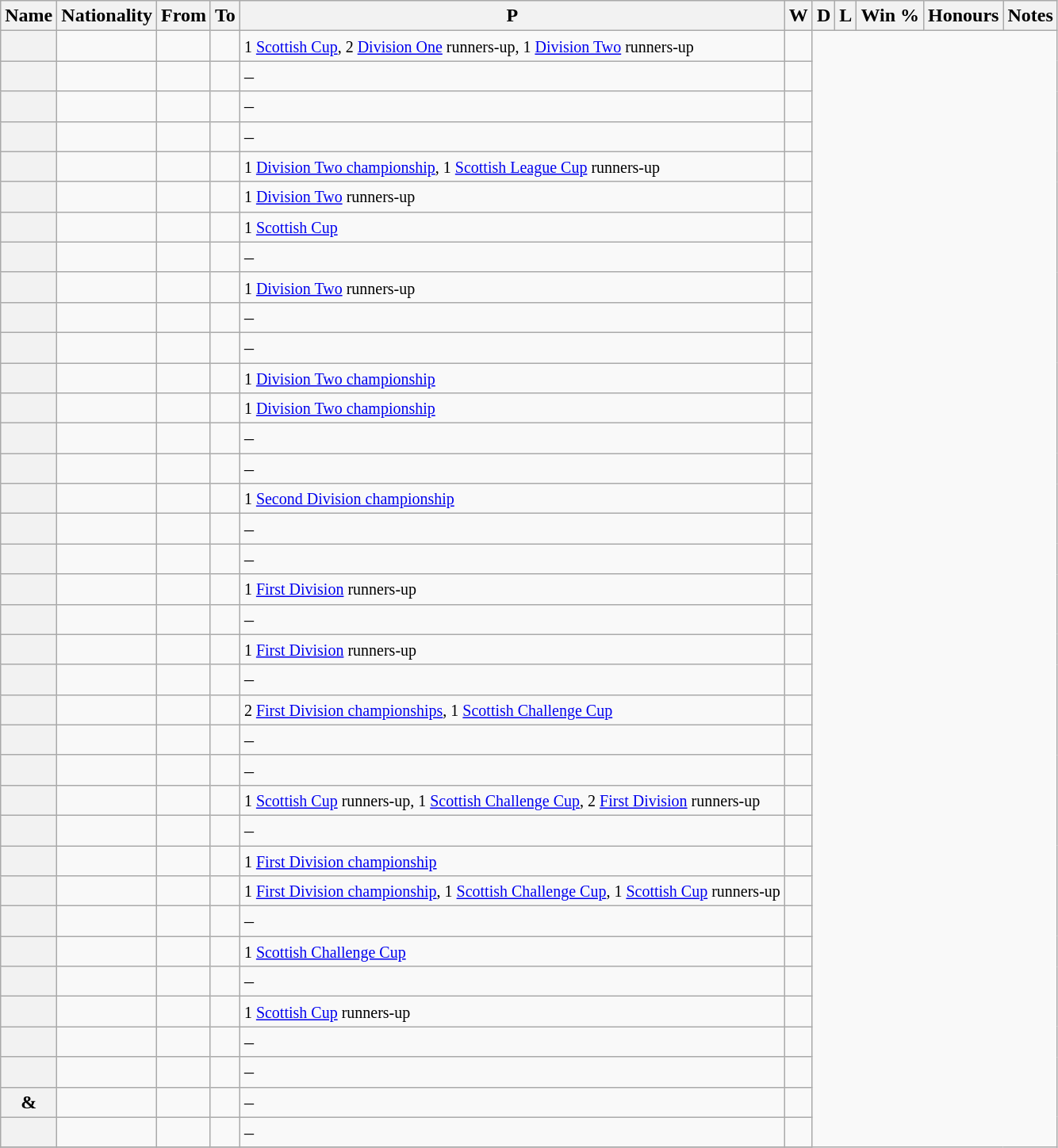<table class="wikitable sortable plainrowheaders">
<tr>
<th>Name</th>
<th>Nationality</th>
<th>From</th>
<th class="unsortable">To</th>
<th scope=col>P</th>
<th scope=col>W</th>
<th scope=col>D</th>
<th scope=col>L</th>
<th scope=col>Win %</th>
<th class="unsortable">Honours</th>
<th class="unsortable">Notes</th>
</tr>
<tr>
<th scope=row></th>
<td></td>
<td></td>
<td><br></td>
<td><small>1 <a href='#'>Scottish Cup</a>, 2 <a href='#'>Division One</a> runners-up, 1 <a href='#'>Division Two</a> runners-up</small></td>
<td></td>
</tr>
<tr>
<th scope=row></th>
<td></td>
<td></td>
<td><br></td>
<td>–</td>
<td></td>
</tr>
<tr>
<th scope=row></th>
<td></td>
<td></td>
<td><br></td>
<td>–</td>
<td></td>
</tr>
<tr>
<th scope=row></th>
<td></td>
<td></td>
<td><br></td>
<td>–</td>
<td></td>
</tr>
<tr>
<th scope=row></th>
<td></td>
<td></td>
<td><br></td>
<td><small>1 <a href='#'>Division Two championship</a>, 1 <a href='#'>Scottish League Cup</a> runners-up</small></td>
<td></td>
</tr>
<tr>
<th scope=row></th>
<td></td>
<td></td>
<td><br></td>
<td><small>1 <a href='#'>Division Two</a> runners-up</small></td>
<td></td>
</tr>
<tr>
<th scope=row></th>
<td></td>
<td></td>
<td><br></td>
<td><small>1 <a href='#'>Scottish Cup</a></small></td>
<td></td>
</tr>
<tr>
<th scope=row></th>
<td></td>
<td></td>
<td><br></td>
<td>–</td>
<td></td>
</tr>
<tr>
<th scope=row></th>
<td></td>
<td></td>
<td><br></td>
<td><small>1 <a href='#'>Division Two</a> runners-up</small></td>
<td></td>
</tr>
<tr>
<th scope=row></th>
<td></td>
<td></td>
<td><br></td>
<td>–</td>
<td></td>
</tr>
<tr>
<th scope=row></th>
<td></td>
<td></td>
<td><br></td>
<td>–</td>
<td></td>
</tr>
<tr>
<th scope=row></th>
<td></td>
<td></td>
<td><br></td>
<td><small>1 <a href='#'>Division Two championship</a></small></td>
<td></td>
</tr>
<tr>
<th scope=row></th>
<td></td>
<td></td>
<td><br></td>
<td><small>1 <a href='#'>Division Two championship</a></small></td>
<td></td>
</tr>
<tr>
<th scope=row></th>
<td></td>
<td></td>
<td><br></td>
<td>–</td>
<td></td>
</tr>
<tr>
<th scope=row></th>
<td></td>
<td></td>
<td><br></td>
<td>–</td>
<td></td>
</tr>
<tr>
<th scope=row></th>
<td></td>
<td></td>
<td><br></td>
<td><small>1 <a href='#'>Second Division championship</a></small></td>
<td></td>
</tr>
<tr>
<th scope=row></th>
<td></td>
<td></td>
<td><br></td>
<td>–</td>
<td></td>
</tr>
<tr>
<th scope=row></th>
<td></td>
<td></td>
<td><br></td>
<td>–</td>
<td></td>
</tr>
<tr>
<th scope=row></th>
<td></td>
<td></td>
<td><br></td>
<td><small>1 <a href='#'>First Division</a> runners-up</small></td>
<td></td>
</tr>
<tr>
<th scope=row></th>
<td></td>
<td></td>
<td><br></td>
<td>–</td>
<td></td>
</tr>
<tr>
<th scope=row></th>
<td></td>
<td></td>
<td><br></td>
<td><small>1 <a href='#'>First Division</a> runners-up</small></td>
<td></td>
</tr>
<tr>
<th scope=row></th>
<td></td>
<td></td>
<td><br></td>
<td>–</td>
<td></td>
</tr>
<tr>
<th scope=row></th>
<td></td>
<td></td>
<td><br></td>
<td><small>2 <a href='#'>First Division championships</a>, 1 <a href='#'>Scottish Challenge Cup</a></small></td>
<td></td>
</tr>
<tr>
<th scope=row></th>
<td></td>
<td></td>
<td><br></td>
<td>–</td>
<td></td>
</tr>
<tr>
<th scope=row></th>
<td></td>
<td></td>
<td><br></td>
<td>–</td>
<td></td>
</tr>
<tr>
<th scope=row></th>
<td></td>
<td></td>
<td><br></td>
<td><small>1 <a href='#'>Scottish Cup</a> runners-up, 1 <a href='#'>Scottish Challenge Cup</a>, 2 <a href='#'>First Division</a> runners-up</small></td>
<td></td>
</tr>
<tr>
<th scope=row></th>
<td></td>
<td></td>
<td><br></td>
<td>–</td>
<td></td>
</tr>
<tr>
<th scope=row><br></th>
<td><br></td>
<td></td>
<td><br></td>
<td><small>1 <a href='#'>First Division championship</a></small></td>
<td></td>
</tr>
<tr>
<th scope=row></th>
<td></td>
<td></td>
<td><br></td>
<td><small>1 <a href='#'>First Division championship</a>, 1 <a href='#'>Scottish Challenge Cup</a>, 1 <a href='#'>Scottish Cup</a> runners-up</small></td>
<td></td>
</tr>
<tr>
<th scope=row></th>
<td></td>
<td></td>
<td><br></td>
<td>–</td>
<td></td>
</tr>
<tr>
<th scope=row></th>
<td></td>
<td></td>
<td><br></td>
<td><small>1 <a href='#'>Scottish Challenge Cup</a></small></td>
<td></td>
</tr>
<tr>
<th scope=row></th>
<td></td>
<td></td>
<td><br></td>
<td>–</td>
<td></td>
</tr>
<tr>
<th scope=row></th>
<td></td>
<td></td>
<td><br></td>
<td><small>1 <a href='#'>Scottish Cup</a> runners-up</small></td>
<td></td>
</tr>
<tr>
<th scope=row></th>
<td></td>
<td></td>
<td><br></td>
<td>–</td>
<td></td>
</tr>
<tr>
<th scope=row></th>
<td></td>
<td></td>
<td><br></td>
<td>–</td>
<td></td>
</tr>
<tr>
<th scope=row> & </th>
<td></td>
<td></td>
<td><br></td>
<td>–</td>
<td></td>
</tr>
<tr>
<th scope=row></th>
<td></td>
<td></td>
<td><br></td>
<td>–</td>
<td></td>
</tr>
<tr>
</tr>
</table>
